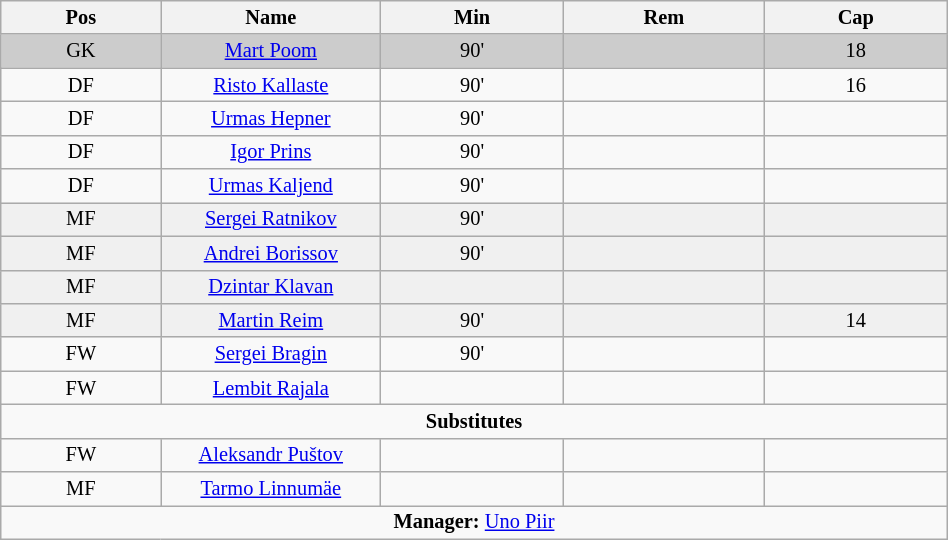<table class="wikitable collapsible collapsed" align="center" style="font-size:85%; text-align:center;" width="50%">
<tr>
<th>Pos</th>
<th width=140>Name</th>
<th>Min</th>
<th>Rem</th>
<th>Cap</th>
</tr>
<tr bgcolor="cccccc">
<td>GK</td>
<td><a href='#'>Mart Poom</a></td>
<td>90'</td>
<td></td>
<td>18</td>
</tr>
<tr>
<td>DF</td>
<td><a href='#'>Risto Kallaste</a></td>
<td>90'</td>
<td></td>
<td>16</td>
</tr>
<tr>
<td>DF</td>
<td><a href='#'>Urmas Hepner</a></td>
<td>90'</td>
<td></td>
<td></td>
</tr>
<tr>
<td>DF</td>
<td><a href='#'>Igor Prins</a></td>
<td>90'</td>
<td></td>
<td></td>
</tr>
<tr>
<td>DF</td>
<td><a href='#'>Urmas Kaljend</a></td>
<td>90'</td>
<td></td>
<td></td>
</tr>
<tr bgcolor="#F0F0F0">
<td>MF</td>
<td><a href='#'>Sergei Ratnikov</a></td>
<td>90'</td>
<td></td>
<td></td>
</tr>
<tr bgcolor="#F0F0F0">
<td>MF</td>
<td><a href='#'>Andrei Borissov</a></td>
<td>90'</td>
<td></td>
<td></td>
</tr>
<tr bgcolor="#F0F0F0">
<td>MF</td>
<td><a href='#'>Dzintar Klavan</a></td>
<td></td>
<td></td>
<td></td>
</tr>
<tr bgcolor="#F0F0F0">
<td>MF</td>
<td><a href='#'>Martin Reim</a></td>
<td>90'</td>
<td></td>
<td>14</td>
</tr>
<tr>
<td>FW</td>
<td><a href='#'>Sergei Bragin</a></td>
<td>90'</td>
<td></td>
<td></td>
</tr>
<tr>
<td>FW</td>
<td><a href='#'>Lembit Rajala</a></td>
<td></td>
<td></td>
<td></td>
</tr>
<tr>
<td colspan=5 align=center><strong>Substitutes</strong></td>
</tr>
<tr>
<td>FW</td>
<td><a href='#'>Aleksandr Puštov</a></td>
<td></td>
<td></td>
<td></td>
</tr>
<tr>
<td>MF</td>
<td><a href='#'>Tarmo Linnumäe</a></td>
<td></td>
<td></td>
<td></td>
</tr>
<tr>
<td colspan=5 align=center><strong>Manager:</strong>  <a href='#'>Uno Piir</a></td>
</tr>
</table>
